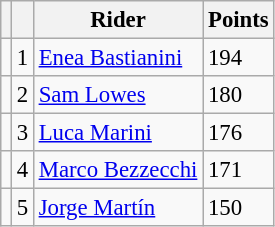<table class="wikitable" style="font-size: 95%;">
<tr>
<th></th>
<th></th>
<th>Rider</th>
<th>Points</th>
</tr>
<tr>
<td></td>
<td align=center>1</td>
<td> <a href='#'>Enea Bastianini</a></td>
<td align=left>194</td>
</tr>
<tr>
<td></td>
<td align=center>2</td>
<td> <a href='#'>Sam Lowes</a></td>
<td align=left>180</td>
</tr>
<tr>
<td></td>
<td align=center>3</td>
<td> <a href='#'>Luca Marini</a></td>
<td align=left>176</td>
</tr>
<tr>
<td></td>
<td align=center>4</td>
<td> <a href='#'>Marco Bezzecchi</a></td>
<td align=left>171</td>
</tr>
<tr>
<td></td>
<td align=center>5</td>
<td> <a href='#'>Jorge Martín</a></td>
<td align=left>150</td>
</tr>
</table>
